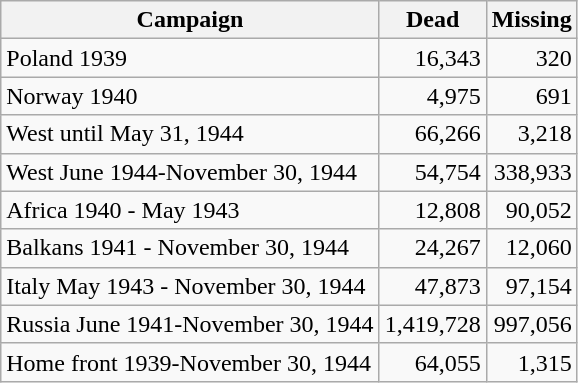<table class="wikitable"  style="text-align: right;">
<tr>
<th>Campaign</th>
<th>Dead</th>
<th>Missing</th>
</tr>
<tr>
<td style="text-align: left;">Poland 1939</td>
<td>16,343</td>
<td>320</td>
</tr>
<tr>
<td style="text-align: left;">Norway 1940</td>
<td>4,975</td>
<td>691</td>
</tr>
<tr>
<td style="text-align: left;">West until May 31, 1944</td>
<td>66,266</td>
<td>3,218</td>
</tr>
<tr>
<td style="text-align: left;">West June 1944-November 30, 1944</td>
<td>54,754</td>
<td>338,933</td>
</tr>
<tr>
<td style="text-align: left;">Africa 1940 - May 1943</td>
<td>12,808</td>
<td>90,052</td>
</tr>
<tr>
<td style="text-align: left;">Balkans 1941 - November 30, 1944</td>
<td>24,267</td>
<td>12,060</td>
</tr>
<tr>
<td style="text-align: left;">Italy May 1943 - November 30, 1944</td>
<td>47,873</td>
<td>97,154</td>
</tr>
<tr>
<td style="text-align: left;">Russia June 1941-November 30, 1944</td>
<td>1,419,728</td>
<td>997,056</td>
</tr>
<tr>
<td style="text-align: left;">Home front 1939-November 30, 1944</td>
<td>64,055</td>
<td>1,315</td>
</tr>
</table>
